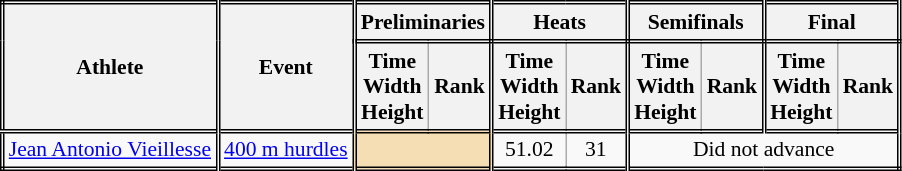<table class=wikitable style="font-size:90%; border: double;">
<tr>
<th rowspan="2" style="border-right:double">Athlete</th>
<th rowspan="2" style="border-right:double">Event</th>
<th colspan="2" style="border-right:double; border-bottom:double;">Preliminaries</th>
<th colspan="2" style="border-right:double; border-bottom:double;">Heats</th>
<th colspan="2" style="border-right:double; border-bottom:double;">Semifinals</th>
<th colspan="2" style="border-right:double; border-bottom:double;">Final</th>
</tr>
<tr>
<th>Time<br>Width<br>Height</th>
<th style="border-right:double">Rank</th>
<th>Time<br>Width<br>Height</th>
<th style="border-right:double">Rank</th>
<th>Time<br>Width<br>Height</th>
<th style="border-right:double">Rank</th>
<th>Time<br>Width<br>Height</th>
<th style="border-right:double">Rank</th>
</tr>
<tr style="border-top: double;">
<td style="border-right:double"><a href='#'>Jean Antonio Vieillesse</a></td>
<td style="border-right:double"><a href='#'>400 m hurdles</a></td>
<td style="border-right:double" colspan= 2 bgcolor="wheat"></td>
<td align=center>51.02</td>
<td style="border-right:double" align=center>31</td>
<td colspan=4 align=center>Did not advance</td>
</tr>
</table>
